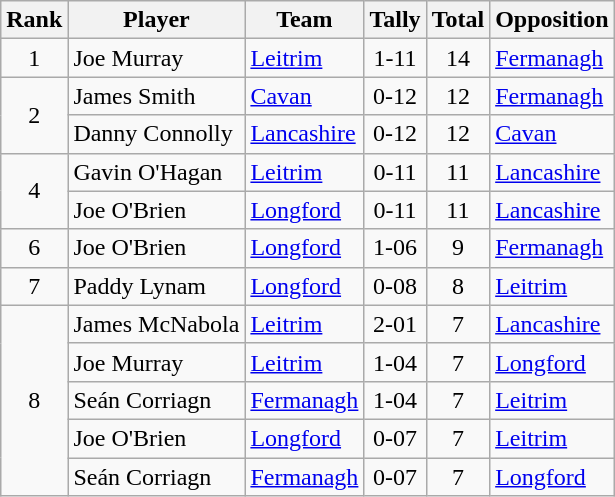<table class="wikitable">
<tr>
<th>Rank</th>
<th>Player</th>
<th>Team</th>
<th>Tally</th>
<th>Total</th>
<th>Opposition</th>
</tr>
<tr>
<td rowspan=1 align=center>1</td>
<td>Joe Murray</td>
<td><a href='#'>Leitrim</a></td>
<td align=center>1-11</td>
<td align=center>14</td>
<td><a href='#'>Fermanagh</a></td>
</tr>
<tr>
<td rowspan=2 align=center>2</td>
<td>James Smith</td>
<td><a href='#'>Cavan</a></td>
<td align=center>0-12</td>
<td align=center>12</td>
<td><a href='#'>Fermanagh</a></td>
</tr>
<tr>
<td>Danny Connolly</td>
<td><a href='#'>Lancashire</a></td>
<td align=center>0-12</td>
<td align=center>12</td>
<td><a href='#'>Cavan</a></td>
</tr>
<tr>
<td rowspan=2 align=center>4</td>
<td>Gavin O'Hagan</td>
<td><a href='#'>Leitrim</a></td>
<td align=center>0-11</td>
<td align=center>11</td>
<td><a href='#'>Lancashire</a></td>
</tr>
<tr>
<td>Joe O'Brien</td>
<td><a href='#'>Longford</a></td>
<td align=center>0-11</td>
<td align=center>11</td>
<td><a href='#'>Lancashire</a></td>
</tr>
<tr>
<td rowspan=1 align=center>6</td>
<td>Joe O'Brien</td>
<td><a href='#'>Longford</a></td>
<td align=center>1-06</td>
<td align=center>9</td>
<td><a href='#'>Fermanagh</a></td>
</tr>
<tr>
<td rowspan=1 align=center>7</td>
<td>Paddy Lynam</td>
<td><a href='#'>Longford</a></td>
<td align=center>0-08</td>
<td align=center>8</td>
<td><a href='#'>Leitrim</a></td>
</tr>
<tr>
<td rowspan=5 align=center>8</td>
<td>James McNabola</td>
<td><a href='#'>Leitrim</a></td>
<td align=center>2-01</td>
<td align=center>7</td>
<td><a href='#'>Lancashire</a></td>
</tr>
<tr>
<td>Joe Murray</td>
<td><a href='#'>Leitrim</a></td>
<td align=center>1-04</td>
<td align=center>7</td>
<td><a href='#'>Longford</a></td>
</tr>
<tr>
<td>Seán Corriagn</td>
<td><a href='#'>Fermanagh</a></td>
<td align=center>1-04</td>
<td align=center>7</td>
<td><a href='#'>Leitrim</a></td>
</tr>
<tr>
<td>Joe O'Brien</td>
<td><a href='#'>Longford</a></td>
<td align=center>0-07</td>
<td align=center>7</td>
<td><a href='#'>Leitrim</a></td>
</tr>
<tr>
<td>Seán Corriagn</td>
<td><a href='#'>Fermanagh</a></td>
<td align=center>0-07</td>
<td align=center>7</td>
<td><a href='#'>Longford</a></td>
</tr>
</table>
